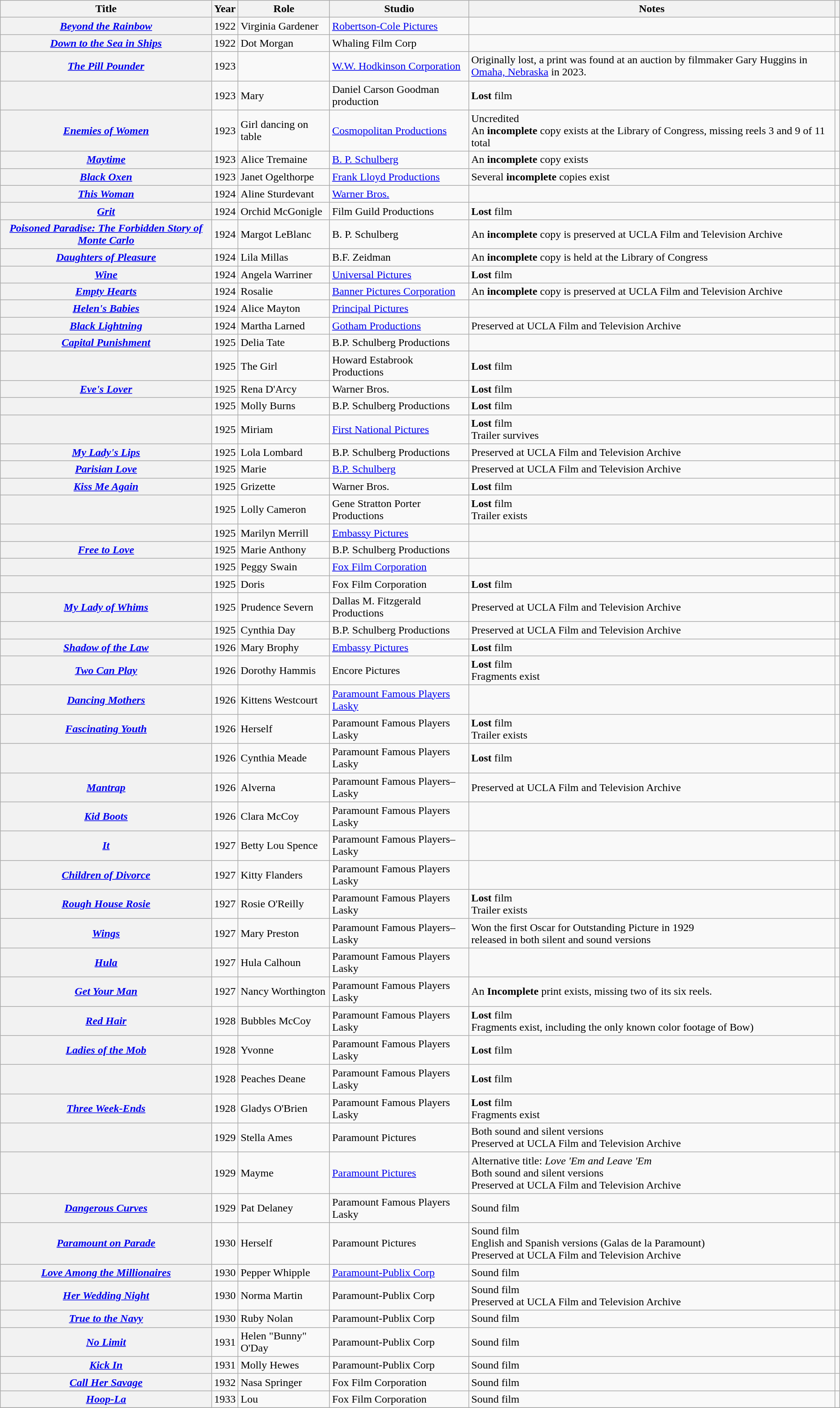<table class="wikitable sortable plainrowheaders">
<tr>
<th scope="col">Title</th>
<th scope="col">Year</th>
<th scope="col" class="unsortable">Role</th>
<th scope="col" class="unsortable">Studio</th>
<th scope="col" class="unsortable">Notes</th>
<th scope="col" class="unsortable"></th>
</tr>
<tr>
<th scope="row"><em><a href='#'>Beyond the Rainbow</a></em></th>
<td>1922</td>
<td>Virginia Gardener</td>
<td><a href='#'>Robertson-Cole Pictures</a></td>
<td></td>
<td align="center"></td>
</tr>
<tr>
<th scope="row"><em><a href='#'>Down to the Sea in Ships</a></em></th>
<td>1922</td>
<td>Dot Morgan</td>
<td>Whaling Film Corp</td>
<td></td>
<td align="center"></td>
</tr>
<tr>
<th scope="row"><em><a href='#'>The Pill Pounder</a></em></th>
<td>1923</td>
<td></td>
<td><a href='#'>W.W. Hodkinson Corporation</a></td>
<td>Originally lost, a print was found at an auction by filmmaker Gary Huggins in <a href='#'>Omaha, Nebraska</a> in 2023.</td>
<td align="center"></td>
</tr>
<tr>
<th scope="row"><em></em></th>
<td>1923</td>
<td>Mary</td>
<td>Daniel Carson Goodman production</td>
<td><strong>Lost</strong> film</td>
<td align="center"></td>
</tr>
<tr>
<th scope="row"><em><a href='#'>Enemies of Women</a></em></th>
<td>1923</td>
<td>Girl dancing on table</td>
<td><a href='#'>Cosmopolitan Productions</a></td>
<td>Uncredited <br> An <strong>incomplete</strong> copy exists at the Library of Congress, missing reels 3 and 9 of 11 total</td>
<td align="center"></td>
</tr>
<tr>
<th scope="row"><em><a href='#'>Maytime</a></em></th>
<td>1923</td>
<td>Alice Tremaine</td>
<td><a href='#'>B. P. Schulberg</a></td>
<td>An <strong>incomplete</strong> copy exists</td>
<td align="center"></td>
</tr>
<tr>
<th scope="row"><em><a href='#'>Black Oxen</a></em></th>
<td>1923</td>
<td>Janet Ogelthorpe</td>
<td><a href='#'>Frank Lloyd Productions</a></td>
<td>Several <strong>incomplete</strong> copies exist</td>
<td align="center"></td>
</tr>
<tr>
<th scope="row"><em><a href='#'>This Woman</a></em></th>
<td>1924</td>
<td>Aline Sturdevant</td>
<td><a href='#'>Warner Bros.</a></td>
<td></td>
<td align="center"></td>
</tr>
<tr>
<th scope="row"><em><a href='#'>Grit</a></em></th>
<td>1924</td>
<td>Orchid McGonigle</td>
<td>Film Guild Productions</td>
<td><strong>Lost</strong> film</td>
<td align="center"></td>
</tr>
<tr>
<th scope="row"><em><a href='#'>Poisoned Paradise: The Forbidden Story of Monte Carlo</a></em></th>
<td>1924</td>
<td>Margot LeBlanc</td>
<td>B. P. Schulberg</td>
<td>An <strong>incomplete</strong> copy is preserved at UCLA Film and Television Archive</td>
<td align="center"></td>
</tr>
<tr>
<th scope="row"><em><a href='#'>Daughters of Pleasure</a></em></th>
<td>1924</td>
<td>Lila Millas</td>
<td>B.F. Zeidman</td>
<td>An <strong>incomplete</strong> copy is held at the Library of Congress</td>
<td align="center"></td>
</tr>
<tr>
<th scope="row"><em><a href='#'>Wine</a></em></th>
<td>1924</td>
<td>Angela Warriner</td>
<td><a href='#'>Universal Pictures</a></td>
<td><strong>Lost</strong> film</td>
<td align="center"></td>
</tr>
<tr>
<th scope="row"><em><a href='#'>Empty Hearts</a></em></th>
<td>1924</td>
<td>Rosalie</td>
<td><a href='#'>Banner Pictures Corporation</a></td>
<td>An <strong>incomplete</strong> copy is preserved at UCLA Film and Television Archive</td>
<td align="center"></td>
</tr>
<tr>
<th scope="row"><em><a href='#'>Helen's Babies</a></em></th>
<td>1924</td>
<td>Alice Mayton</td>
<td><a href='#'>Principal Pictures</a></td>
<td></td>
<td align="center"></td>
</tr>
<tr>
<th scope="row"><em><a href='#'>Black Lightning</a></em></th>
<td>1924</td>
<td>Martha Larned</td>
<td><a href='#'>Gotham Productions</a></td>
<td>Preserved at UCLA Film and Television Archive</td>
<td align="center"></td>
</tr>
<tr>
<th scope="row"><em><a href='#'>Capital Punishment</a></em></th>
<td>1925</td>
<td>Delia Tate</td>
<td>B.P. Schulberg Productions</td>
<td></td>
<td align="center"></td>
</tr>
<tr>
<th scope="row"></th>
<td>1925</td>
<td>The Girl</td>
<td>Howard Estabrook Productions</td>
<td><strong>Lost</strong> film</td>
<td align="center"></td>
</tr>
<tr>
<th scope="row"><em><a href='#'>Eve's Lover</a></em></th>
<td>1925</td>
<td>Rena D'Arcy</td>
<td>Warner Bros.</td>
<td><strong>Lost</strong> film</td>
<td align="center"></td>
</tr>
<tr>
<th scope="row"></th>
<td>1925</td>
<td>Molly Burns</td>
<td>B.P. Schulberg Productions</td>
<td><strong>Lost</strong> film</td>
<td align="center"></td>
</tr>
<tr>
<th scope="row"></th>
<td>1925</td>
<td>Miriam</td>
<td><a href='#'>First National Pictures</a></td>
<td><strong>Lost</strong> film <br>Trailer survives</td>
<td align="center"></td>
</tr>
<tr>
<th scope="row"><em><a href='#'>My Lady's Lips</a></em></th>
<td>1925</td>
<td>Lola Lombard</td>
<td>B.P. Schulberg Productions</td>
<td>Preserved at UCLA Film and Television Archive</td>
<td align="center"></td>
</tr>
<tr>
<th scope="row"><em><a href='#'>Parisian Love</a></em></th>
<td>1925</td>
<td>Marie</td>
<td><a href='#'>B.P. Schulberg</a></td>
<td>Preserved at UCLA Film and Television Archive</td>
<td align="center"></td>
</tr>
<tr>
<th scope="row"><em><a href='#'>Kiss Me Again</a></em></th>
<td>1925</td>
<td>Grizette</td>
<td>Warner Bros.</td>
<td><strong>Lost</strong> film</td>
<td align="center"></td>
</tr>
<tr>
<th scope="row"></th>
<td>1925</td>
<td>Lolly Cameron</td>
<td>Gene Stratton Porter Productions</td>
<td><strong>Lost</strong> film<br>Trailer exists</td>
<td align="center"></td>
</tr>
<tr>
<th scope="row"></th>
<td>1925</td>
<td>Marilyn Merrill</td>
<td><a href='#'>Embassy Pictures</a></td>
<td></td>
<td align="center"></td>
</tr>
<tr>
<th scope="row"><em><a href='#'>Free to Love</a></em></th>
<td>1925</td>
<td>Marie Anthony</td>
<td>B.P. Schulberg Productions</td>
<td></td>
<td align="center"></td>
</tr>
<tr>
<th scope="row"></th>
<td>1925</td>
<td>Peggy Swain</td>
<td><a href='#'>Fox Film Corporation</a></td>
<td></td>
<td align="center"></td>
</tr>
<tr>
<th scope="row"></th>
<td>1925</td>
<td>Doris</td>
<td>Fox Film Corporation</td>
<td><strong>Lost</strong> film</td>
<td align="center"></td>
</tr>
<tr>
<th scope="row"><em><a href='#'>My Lady of Whims</a></em></th>
<td>1925</td>
<td>Prudence Severn</td>
<td>Dallas M. Fitzgerald Productions</td>
<td>Preserved at UCLA Film and Television Archive</td>
<td align="center"></td>
</tr>
<tr>
<th scope="row"></th>
<td>1925</td>
<td>Cynthia Day</td>
<td>B.P. Schulberg Productions</td>
<td>Preserved at UCLA Film and Television Archive</td>
<td align="center"></td>
</tr>
<tr>
<th scope="row"><em><a href='#'>Shadow of the Law</a></em></th>
<td>1926</td>
<td>Mary Brophy</td>
<td><a href='#'>Embassy Pictures</a></td>
<td><strong>Lost</strong> film</td>
<td align="center"></td>
</tr>
<tr>
<th scope="row"><em><a href='#'>Two Can Play</a></em></th>
<td>1926</td>
<td>Dorothy Hammis</td>
<td>Encore Pictures</td>
<td><strong>Lost</strong> film <br>Fragments exist</td>
<td align="center"></td>
</tr>
<tr>
<th scope="row"><em><a href='#'>Dancing Mothers</a></em></th>
<td>1926</td>
<td>Kittens Westcourt</td>
<td><a href='#'>Paramount Famous Players Lasky</a></td>
<td></td>
<td align="center"></td>
</tr>
<tr>
<th scope="row"><em><a href='#'>Fascinating Youth</a></em></th>
<td>1926</td>
<td>Herself</td>
<td>Paramount Famous Players Lasky</td>
<td><strong>Lost</strong> film <br> Trailer exists</td>
<td align="center"></td>
</tr>
<tr>
<th scope="row"></th>
<td>1926</td>
<td>Cynthia Meade</td>
<td>Paramount Famous Players Lasky</td>
<td><strong>Lost</strong> film</td>
<td align="center"></td>
</tr>
<tr>
<th scope="row"><em><a href='#'>Mantrap</a></em></th>
<td>1926</td>
<td>Alverna</td>
<td>Paramount Famous Players–Lasky</td>
<td>Preserved at UCLA Film and Television Archive</td>
<td align="center"></td>
</tr>
<tr>
<th scope="row"><em><a href='#'>Kid Boots</a></em></th>
<td>1926</td>
<td>Clara McCoy</td>
<td>Paramount Famous Players Lasky</td>
<td></td>
<td align="center"></td>
</tr>
<tr>
<th scope="row"><em><a href='#'>It</a></em></th>
<td>1927</td>
<td>Betty Lou Spence</td>
<td>Paramount Famous Players–Lasky</td>
<td></td>
<td align="center"></td>
</tr>
<tr>
<th scope="row"><em><a href='#'>Children of Divorce</a></em></th>
<td>1927</td>
<td>Kitty Flanders</td>
<td>Paramount Famous Players Lasky</td>
<td></td>
<td align="center"></td>
</tr>
<tr>
<th scope="row"><em><a href='#'>Rough House Rosie</a></em></th>
<td>1927</td>
<td>Rosie O'Reilly</td>
<td>Paramount Famous Players Lasky</td>
<td><strong>Lost</strong> film <br> Trailer exists</td>
<td align="center"></td>
</tr>
<tr>
<th scope="row"><em><a href='#'>Wings</a></em></th>
<td>1927</td>
<td>Mary Preston</td>
<td>Paramount Famous Players–Lasky</td>
<td>Won the first Oscar for Outstanding Picture in 1929<br>released in both silent and sound versions</td>
<td align="center"></td>
</tr>
<tr>
<th scope="row"><em><a href='#'>Hula</a></em></th>
<td>1927</td>
<td>Hula Calhoun</td>
<td>Paramount Famous Players Lasky</td>
<td></td>
<td align="center"></td>
</tr>
<tr>
<th scope="row"><em><a href='#'>Get Your Man</a></em></th>
<td>1927</td>
<td>Nancy Worthington</td>
<td>Paramount Famous Players Lasky</td>
<td>An <strong>Incomplete</strong> print exists, missing two of its six reels.</td>
<td align="center"></td>
</tr>
<tr>
<th scope="row"><em><a href='#'>Red Hair</a></em></th>
<td>1928</td>
<td>Bubbles McCoy</td>
<td>Paramount Famous Players Lasky</td>
<td><strong>Lost</strong> film<br>Fragments exist, including the only known color footage of Bow)</td>
<td align="center"></td>
</tr>
<tr>
<th scope="row"><em><a href='#'>Ladies of the Mob</a></em></th>
<td>1928</td>
<td>Yvonne</td>
<td>Paramount Famous Players Lasky</td>
<td><strong>Lost</strong> film</td>
<td align="center"></td>
</tr>
<tr>
<th scope="row"></th>
<td>1928</td>
<td>Peaches Deane</td>
<td>Paramount Famous Players Lasky</td>
<td><strong>Lost</strong> film</td>
<td align="center"></td>
</tr>
<tr>
<th scope="row"><em><a href='#'>Three Week-Ends</a></em></th>
<td>1928</td>
<td>Gladys O'Brien</td>
<td>Paramount Famous Players Lasky</td>
<td><strong>Lost</strong> film <br> Fragments exist</td>
<td align="center"></td>
</tr>
<tr>
<th scope="row"><em></em></th>
<td>1929</td>
<td>Stella Ames</td>
<td>Paramount Pictures</td>
<td>Both sound and silent versions<br>Preserved at UCLA Film and Television Archive</td>
<td align="center"></td>
</tr>
<tr>
<th scope="row"><em></em></th>
<td>1929</td>
<td>Mayme</td>
<td><a href='#'>Paramount Pictures</a></td>
<td>Alternative title: <em>Love 'Em and Leave 'Em</em><br>Both sound and silent versions<br>Preserved at UCLA Film and Television Archive</td>
<td align="center"></td>
</tr>
<tr>
<th scope="row"><em><a href='#'>Dangerous Curves</a></em></th>
<td>1929</td>
<td>Pat Delaney</td>
<td>Paramount Famous Players Lasky</td>
<td>Sound film</td>
<td align="center"></td>
</tr>
<tr>
<th scope="row"><em><a href='#'>Paramount on Parade</a></em></th>
<td>1930</td>
<td>Herself</td>
<td>Paramount Pictures</td>
<td>Sound film<br>English and Spanish versions (Galas de la Paramount)<br>Preserved at UCLA Film and Television Archive</td>
<td align="center"></td>
</tr>
<tr>
<th scope="row"><em><a href='#'>Love Among the Millionaires</a></em></th>
<td>1930</td>
<td>Pepper Whipple</td>
<td><a href='#'>Paramount-Publix Corp</a></td>
<td>Sound film</td>
<td align="center"></td>
</tr>
<tr>
<th scope="row"><em><a href='#'>Her Wedding Night</a></em></th>
<td>1930</td>
<td>Norma Martin</td>
<td>Paramount-Publix Corp</td>
<td>Sound film<br>Preserved at UCLA Film and Television Archive</td>
<td Sound film></td>
</tr>
<tr>
<th scope="row"><em><a href='#'>True to the Navy</a></em></th>
<td>1930</td>
<td>Ruby Nolan</td>
<td>Paramount-Publix Corp</td>
<td>Sound film</td>
<td align="center"></td>
</tr>
<tr>
<th scope="row"><em><a href='#'>No Limit</a></em></th>
<td>1931</td>
<td>Helen "Bunny" O'Day</td>
<td>Paramount-Publix Corp</td>
<td>Sound film</td>
<td align="center"></td>
</tr>
<tr>
<th scope="row"><em><a href='#'>Kick In</a></em></th>
<td>1931</td>
<td>Molly Hewes</td>
<td>Paramount-Publix Corp</td>
<td>Sound film</td>
<td align="center"></td>
</tr>
<tr>
<th scope="row"><em><a href='#'>Call Her Savage</a></em></th>
<td>1932</td>
<td>Nasa Springer</td>
<td>Fox Film Corporation</td>
<td>Sound film</td>
<td align="center"></td>
</tr>
<tr>
<th scope="row"><em><a href='#'>Hoop-La</a></em></th>
<td>1933</td>
<td>Lou</td>
<td>Fox Film Corporation</td>
<td>Sound film</td>
<td align="center"></td>
</tr>
<tr>
</tr>
</table>
